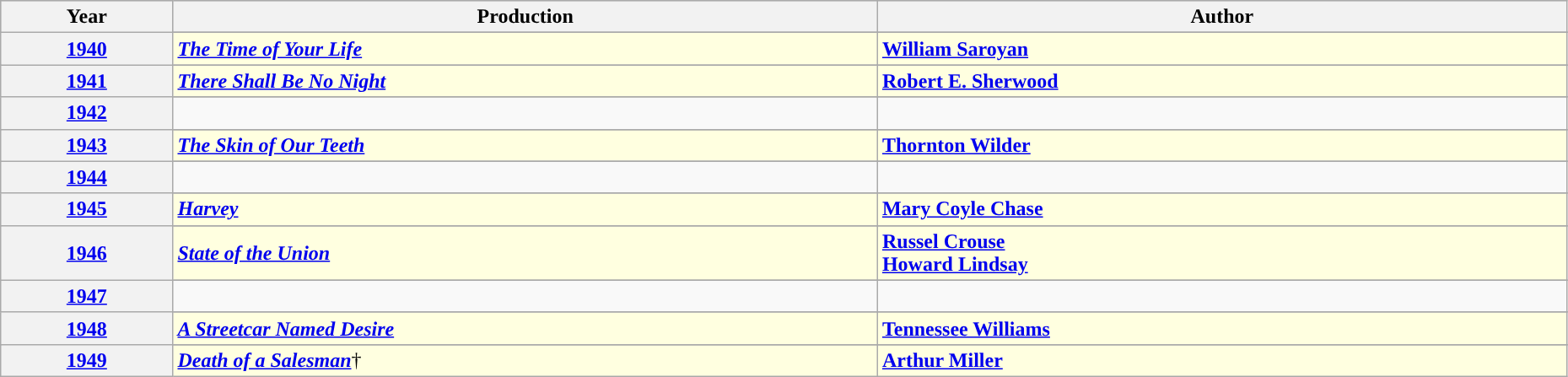<table class="wikitable" style="width:98%">
<tr style="background:#bebebe;">
<th style="width:11%;">Year</th>
<th style="width:45%;">Production</th>
<th style="width:44%;">Author</th>
</tr>
<tr>
<th rowspan="2" style="text-align:center"><strong><a href='#'>1940</a></strong></th>
</tr>
<tr style="background-color:lightyellow;">
<td><strong><em><a href='#'>The Time of Your Life</a></em></strong></td>
<td><strong><a href='#'>William Saroyan</a></strong></td>
</tr>
<tr>
<th rowspan="2" style="text-align:center"><strong><a href='#'>1941</a></strong></th>
</tr>
<tr style="background-color:lightyellow;">
<td><strong><em><a href='#'>There Shall Be No Night</a></em></strong></td>
<td><strong><a href='#'>Robert E. Sherwood</a></strong></td>
</tr>
<tr>
<th rowspan="2" style="text-align:center"><strong><a href='#'>1942</a></strong></th>
</tr>
<tr style="background:">
<td></td>
<td></td>
</tr>
<tr>
<th rowspan="2" style="text-align:center"><strong><a href='#'>1943</a></strong></th>
</tr>
<tr style="background-color:lightyellow;">
<td><strong><em><a href='#'>The Skin of Our Teeth</a></em></strong></td>
<td><strong><a href='#'>Thornton Wilder</a></strong></td>
</tr>
<tr>
<th rowspan="2" style="text-align:center"><strong><a href='#'>1944</a></strong></th>
</tr>
<tr style="background:">
<td></td>
<td></td>
</tr>
<tr>
<th rowspan="2" style="text-align:center"><strong><a href='#'>1945</a></strong></th>
</tr>
<tr style="background-color:lightyellow;">
<td><strong><em><a href='#'>Harvey</a></em></strong></td>
<td><strong><a href='#'>Mary Coyle Chase</a></strong></td>
</tr>
<tr>
<th rowspan="2" style="text-align:center"><strong><a href='#'>1946</a></strong></th>
</tr>
<tr style="background-color:lightyellow;">
<td><strong><em><a href='#'>State of the Union</a></em></strong></td>
<td><strong><a href='#'>Russel Crouse</a> <br> <a href='#'>Howard Lindsay</a></strong></td>
</tr>
<tr>
<th rowspan="2" style="text-align:center"><strong><a href='#'>1947</a></strong></th>
</tr>
<tr style="background:">
<td></td>
<td></td>
</tr>
<tr>
<th rowspan="2" style="text-align:center"><strong><a href='#'>1948</a></strong></th>
</tr>
<tr style="background-color:lightyellow;">
<td><strong><em><a href='#'>A Streetcar Named Desire</a></em></strong></td>
<td><strong><a href='#'>Tennessee Williams</a></strong></td>
</tr>
<tr>
<th rowspan="2" style="text-align:center"><strong><a href='#'>1949</a></strong></th>
</tr>
<tr style="background-color:lightyellow;">
<td><strong><em><a href='#'>Death of a Salesman</a></em></strong>†</td>
<td><strong><a href='#'>Arthur Miller</a></strong></td>
</tr>
</table>
